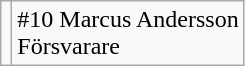<table class="wikitable">
<tr>
<td></td>
<td>#10 Marcus Andersson<br>Försvarare</td>
</tr>
</table>
